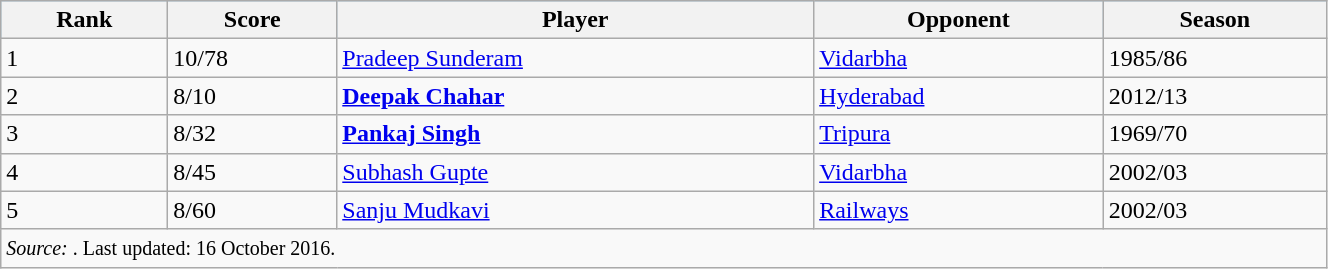<table class="wikitable" width=70%>
<tr bgcolor=#87cefa>
<th>Rank</th>
<th>Score</th>
<th>Player</th>
<th>Opponent</th>
<th>Season</th>
</tr>
<tr>
<td>1</td>
<td>10/78</td>
<td><a href='#'>Pradeep Sunderam</a></td>
<td><a href='#'>Vidarbha</a></td>
<td>1985/86</td>
</tr>
<tr>
<td>2</td>
<td>8/10</td>
<td><strong><a href='#'>Deepak Chahar</a></strong></td>
<td><a href='#'>Hyderabad</a></td>
<td>2012/13</td>
</tr>
<tr>
<td>3</td>
<td>8/32</td>
<td><strong><a href='#'>Pankaj Singh</a></strong></td>
<td><a href='#'>Tripura</a></td>
<td>1969/70</td>
</tr>
<tr>
<td>4</td>
<td>8/45</td>
<td><a href='#'>Subhash Gupte</a></td>
<td><a href='#'>Vidarbha</a></td>
<td>2002/03</td>
</tr>
<tr>
<td>5</td>
<td>8/60</td>
<td><a href='#'>Sanju Mudkavi</a></td>
<td><a href='#'>Railways</a></td>
<td>2002/03</td>
</tr>
<tr>
<td colspan=5><small><em>Source: </em>. Last updated: 16 October 2016.</small></td>
</tr>
</table>
